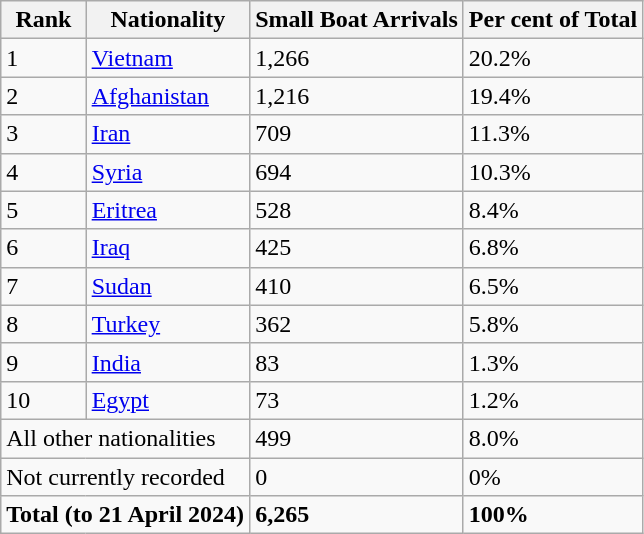<table class="wikitable sortable">
<tr>
<th>Rank</th>
<th>Nationality</th>
<th>Small Boat Arrivals</th>
<th>Per cent of Total</th>
</tr>
<tr>
<td>1</td>
<td> <a href='#'>Vietnam</a></td>
<td>1,266</td>
<td>20.2%</td>
</tr>
<tr>
<td>2</td>
<td> <a href='#'>Afghanistan</a></td>
<td>1,216</td>
<td>19.4%</td>
</tr>
<tr>
<td>3</td>
<td> <a href='#'>Iran</a></td>
<td>709</td>
<td>11.3%</td>
</tr>
<tr>
<td>4</td>
<td> <a href='#'>Syria</a></td>
<td>694</td>
<td>10.3%</td>
</tr>
<tr>
<td>5</td>
<td> <a href='#'>Eritrea</a></td>
<td>528</td>
<td>8.4%</td>
</tr>
<tr>
<td>6</td>
<td> <a href='#'>Iraq</a></td>
<td>425</td>
<td>6.8%</td>
</tr>
<tr>
<td>7</td>
<td> <a href='#'>Sudan</a></td>
<td>410</td>
<td>6.5%</td>
</tr>
<tr>
<td>8</td>
<td> <a href='#'>Turkey</a></td>
<td>362</td>
<td>5.8%</td>
</tr>
<tr>
<td>9</td>
<td> <a href='#'>India</a></td>
<td>83</td>
<td>1.3%</td>
</tr>
<tr>
<td>10</td>
<td> <a href='#'>Egypt</a></td>
<td>73</td>
<td>1.2%</td>
</tr>
<tr>
<td colspan="2">All other nationalities</td>
<td>499</td>
<td>8.0%</td>
</tr>
<tr>
<td colspan="2">Not currently recorded</td>
<td>0</td>
<td>0%</td>
</tr>
<tr>
<td colspan="2"><strong>Total (to 21 April 2024)</strong></td>
<td><strong>6,265</strong></td>
<td><strong>100%</strong></td>
</tr>
</table>
